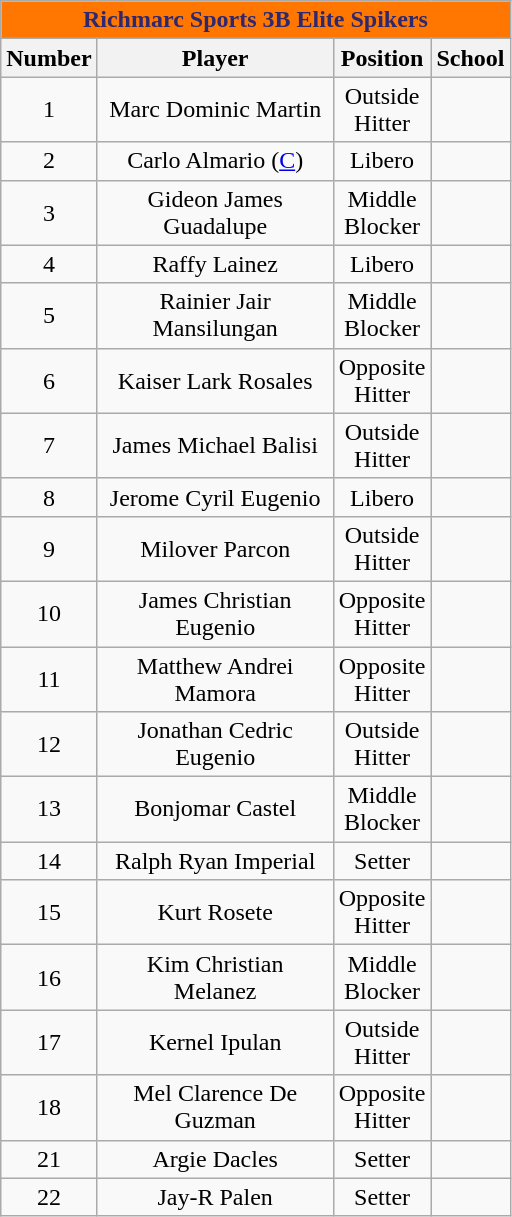<table class="wikitable sortable" style="text-align:center;">
<tr>
<th colspan="5" style= "background: #FF7700; color: #2E286E; text-align: center"><strong>Richmarc Sports 3B Elite Spikers</strong></th>
</tr>
<tr>
<th width=10px>Number</th>
<th width=150px>Player</th>
<th width=50px>Position</th>
<th width=25px>School</th>
</tr>
<tr>
<td style="text-align:center;">1</td>
<td>Marc Dominic Martin</td>
<td>Outside Hitter</td>
<td></td>
</tr>
<tr>
<td style="text-align:center;">2</td>
<td>Carlo Almario (<a href='#'>C</a>)</td>
<td>Libero</td>
<td></td>
</tr>
<tr>
<td style="text-align:center;">3</td>
<td>Gideon James Guadalupe</td>
<td>Middle Blocker</td>
<td></td>
</tr>
<tr>
<td style="text-align:center;">4</td>
<td>Raffy Lainez</td>
<td>Libero</td>
<td></td>
</tr>
<tr>
<td style="text-align:center;">5</td>
<td>Rainier Jair Mansilungan</td>
<td>Middle Blocker</td>
<td></td>
</tr>
<tr>
<td style="text-align:center;">6</td>
<td>Kaiser Lark Rosales</td>
<td>Opposite Hitter</td>
<td></td>
</tr>
<tr>
<td style="text-align:center;">7</td>
<td>James Michael Balisi</td>
<td>Outside Hitter</td>
<td></td>
</tr>
<tr>
<td style="text-align:center;">8</td>
<td>Jerome Cyril Eugenio</td>
<td>Libero</td>
<td></td>
</tr>
<tr>
<td style="text-align:center;">9</td>
<td>Milover Parcon</td>
<td>Outside Hitter</td>
<td></td>
</tr>
<tr>
<td style="text-align:center;">10</td>
<td>James Christian Eugenio</td>
<td>Opposite Hitter</td>
<td></td>
</tr>
<tr>
<td style="text-align:center;">11</td>
<td>Matthew Andrei Mamora</td>
<td>Opposite Hitter</td>
<td></td>
</tr>
<tr>
<td style="text-align:center;">12</td>
<td>Jonathan Cedric Eugenio</td>
<td>Outside Hitter</td>
<td></td>
</tr>
<tr>
<td style="text-align:center;">13</td>
<td>Bonjomar Castel</td>
<td>Middle Blocker</td>
<td></td>
</tr>
<tr>
<td style="text-align:center;">14</td>
<td>Ralph Ryan Imperial</td>
<td>Setter</td>
<td></td>
</tr>
<tr>
<td style="text-align:center;">15</td>
<td>Kurt Rosete</td>
<td>Opposite Hitter</td>
<td></td>
</tr>
<tr>
<td style="text-align:center;">16</td>
<td>Kim Christian Melanez</td>
<td>Middle Blocker</td>
<td></td>
</tr>
<tr>
<td style="text-align:center;">17</td>
<td>Kernel Ipulan</td>
<td>Outside Hitter</td>
<td></td>
</tr>
<tr>
<td style="text-align:center;">18</td>
<td>Mel Clarence De Guzman</td>
<td>Opposite Hitter</td>
<td></td>
</tr>
<tr>
<td style="text-align:center;">21</td>
<td>Argie Dacles</td>
<td>Setter</td>
<td></td>
</tr>
<tr>
<td style="text-align:center;">22</td>
<td>Jay-R Palen</td>
<td>Setter</td>
<td></td>
</tr>
</table>
